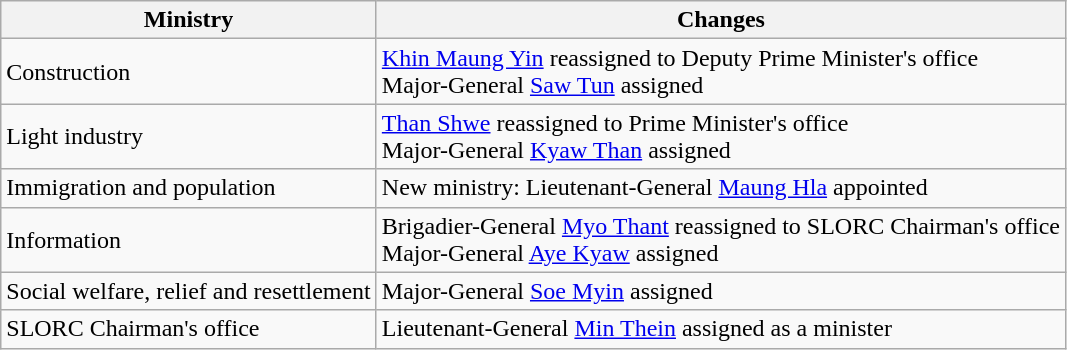<table class=wikitable>
<tr>
<th>Ministry</th>
<th>Changes</th>
</tr>
<tr>
<td>Construction</td>
<td><a href='#'>Khin Maung Yin</a> reassigned to Deputy Prime Minister's office<br>Major-General <a href='#'>Saw Tun</a> assigned</td>
</tr>
<tr>
<td>Light industry</td>
<td><a href='#'>Than Shwe</a> reassigned to Prime Minister's office<br>Major-General <a href='#'>Kyaw Than</a> assigned</td>
</tr>
<tr>
<td>Immigration and population</td>
<td>New ministry: Lieutenant-General <a href='#'>Maung Hla</a> appointed</td>
</tr>
<tr>
<td>Information</td>
<td>Brigadier-General <a href='#'>Myo Thant</a> reassigned to SLORC Chairman's office<br>Major-General <a href='#'>Aye Kyaw</a> assigned</td>
</tr>
<tr>
<td>Social welfare, relief and resettlement</td>
<td>Major-General <a href='#'>Soe Myin</a> assigned</td>
</tr>
<tr>
<td>SLORC Chairman's office</td>
<td>Lieutenant-General <a href='#'>Min Thein</a> assigned as a minister</td>
</tr>
</table>
